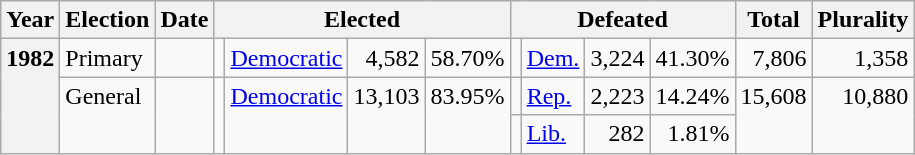<table class=wikitable>
<tr>
<th>Year</th>
<th>Election</th>
<th>Date</th>
<th ! colspan="4">Elected</th>
<th ! colspan="4">Defeated</th>
<th>Total</th>
<th>Plurality</th>
</tr>
<tr>
<th rowspan="3" valign="top">1982</th>
<td valign="top">Primary</td>
<td valign="top"></td>
<td valign="top"></td>
<td valign="top" ><a href='#'>Democratic</a></td>
<td valign="top" align="right">4,582</td>
<td valign="top" align="right">58.70%</td>
<td valign="top"></td>
<td valign="top" ><a href='#'>Dem.</a></td>
<td valign="top" align="right">3,224</td>
<td valign="top" align="right">41.30%</td>
<td valign="top" align="right">7,806</td>
<td valign="top" align="right">1,358</td>
</tr>
<tr>
<td rowspan="2" valign="top">General</td>
<td rowspan="2" valign="top"></td>
<td rowspan="2" valign="top"></td>
<td rowspan="2" valign="top" ><a href='#'>Democratic</a></td>
<td rowspan="2" valign="top" align="right">13,103</td>
<td rowspan="2" valign="top" align="right">83.95%</td>
<td valign="top"></td>
<td valign="top" ><a href='#'>Rep.</a></td>
<td valign="top" align="right">2,223</td>
<td valign="top" align="right">14.24%</td>
<td rowspan="2" valign="top" align="right">15,608</td>
<td rowspan="2" valign="top" align="right">10,880</td>
</tr>
<tr>
<td valign="top"></td>
<td valign="top" ><a href='#'>Lib.</a></td>
<td valign="top" align="right">282</td>
<td valign="top" align="right">1.81%</td>
</tr>
</table>
